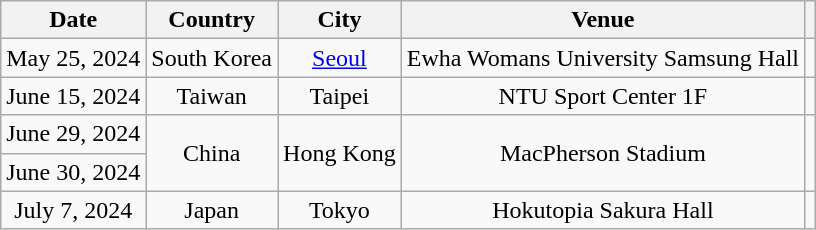<table class="wikitable plainrowheaders" style="text-align:center">
<tr>
<th scope="col">Date</th>
<th scope="col">Country</th>
<th scope="col">City</th>
<th scope="col">Venue</th>
<th scope="col" class="unsortable"></th>
</tr>
<tr>
<td>May 25, 2024</td>
<td>South Korea</td>
<td><a href='#'>Seoul</a></td>
<td>Ewha Womans University Samsung Hall</td>
<td></td>
</tr>
<tr>
<td>June 15, 2024</td>
<td>Taiwan</td>
<td>Taipei</td>
<td>NTU Sport Center 1F</td>
<td></td>
</tr>
<tr>
<td>June 29, 2024</td>
<td rowspan="2">China</td>
<td rowspan="2">Hong Kong</td>
<td rowspan="2">MacPherson Stadium</td>
<td rowspan="2"></td>
</tr>
<tr>
<td>June 30, 2024</td>
</tr>
<tr>
<td>July 7, 2024</td>
<td>Japan</td>
<td>Tokyo</td>
<td>Hokutopia Sakura Hall</td>
<td></td>
</tr>
</table>
